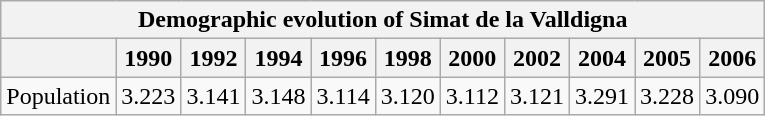<table class="wikitable">
<tr>
<th colspan=20>Demographic evolution of Simat de la Valldigna</th>
</tr>
<tr>
<th></th>
<th>1990</th>
<th>1992</th>
<th>1994</th>
<th>1996</th>
<th>1998</th>
<th>2000</th>
<th>2002</th>
<th>2004</th>
<th>2005</th>
<th>2006</th>
</tr>
<tr>
<td>Population</td>
<td align=center>3.223</td>
<td align=center>3.141</td>
<td align=center>3.148</td>
<td align=center>3.114</td>
<td align=center>3.120</td>
<td align=center>3.112</td>
<td align=center>3.121</td>
<td align=center>3.291</td>
<td align=center>3.228</td>
<td align=center>3.090</td>
</tr>
</table>
